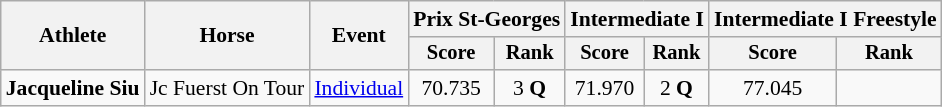<table class=wikitable style=font-size:90%;text-align:center>
<tr>
<th rowspan="2">Athlete</th>
<th rowspan="2">Horse</th>
<th rowspan="2">Event</th>
<th colspan="2">Prix St-Georges</th>
<th colspan="2">Intermediate I</th>
<th colspan="2">Intermediate I Freestyle</th>
</tr>
<tr style="font-size:95%">
<th>Score</th>
<th>Rank</th>
<th>Score</th>
<th>Rank</th>
<th>Score</th>
<th>Rank</th>
</tr>
<tr>
<td align=left><strong>Jacqueline Siu</strong></td>
<td align=left>Jc Fuerst On Tour</td>
<td align=left><a href='#'>Individual</a></td>
<td>70.735</td>
<td>3 <strong>Q</strong></td>
<td>71.970</td>
<td>2 <strong>Q</strong></td>
<td>77.045</td>
<td></td>
</tr>
</table>
